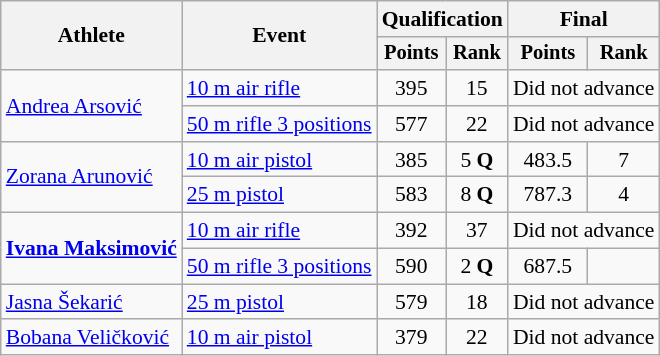<table class="wikitable" style="font-size:90%">
<tr>
<th rowspan=2>Athlete</th>
<th rowspan=2>Event</th>
<th colspan=2>Qualification</th>
<th colspan=2>Final</th>
</tr>
<tr style="font-size:95%">
<th>Points</th>
<th>Rank</th>
<th>Points</th>
<th>Rank</th>
</tr>
<tr align=center>
<td align=left rowspan=2><a href='#'>Andrea Arsović</a></td>
<td align=left><a href='#'>10 m air rifle</a></td>
<td>395</td>
<td>15</td>
<td colspan=2>Did not advance</td>
</tr>
<tr align=center>
<td align=left><a href='#'>50 m rifle 3 positions</a></td>
<td>577</td>
<td>22</td>
<td colspan=2>Did not advance</td>
</tr>
<tr align=center>
<td align=left rowspan=2><a href='#'>Zorana Arunović</a></td>
<td align=left><a href='#'>10 m air pistol</a></td>
<td>385</td>
<td>5 <strong>Q</strong></td>
<td>483.5</td>
<td>7</td>
</tr>
<tr align=center>
<td align=left><a href='#'>25 m pistol</a></td>
<td>583</td>
<td>8 <strong>Q</strong></td>
<td>787.3</td>
<td>4</td>
</tr>
<tr align=center>
<td align=left rowspan=2><strong><a href='#'>Ivana Maksimović</a></strong></td>
<td align=left><a href='#'>10 m air rifle</a></td>
<td>392</td>
<td>37</td>
<td colspan=2>Did not advance</td>
</tr>
<tr align=center>
<td align=left><a href='#'>50 m rifle 3 positions</a></td>
<td>590</td>
<td>2 <strong>Q</strong></td>
<td>687.5</td>
<td></td>
</tr>
<tr align=center>
<td align=left><a href='#'>Jasna Šekarić</a></td>
<td align=left><a href='#'>25 m pistol</a></td>
<td>579</td>
<td>18</td>
<td colspan=2>Did not advance</td>
</tr>
<tr align=center>
<td align=left><a href='#'>Bobana Veličković</a></td>
<td align=left><a href='#'>10 m air pistol</a></td>
<td>379</td>
<td>22</td>
<td colspan=2>Did not advance</td>
</tr>
</table>
